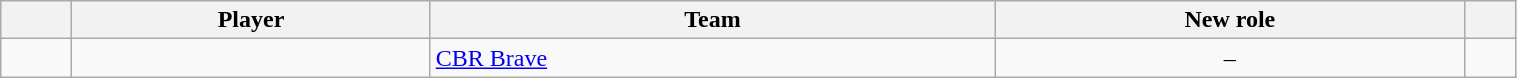<table class="sortable wikitable" width=80% font-size=90%>
<tr>
<th width=40></th>
<th>Player</th>
<th>Team</th>
<th>New role</th>
<th class="unsortable"></th>
</tr>
<tr>
<td align="center"></td>
<td></td>
<td><a href='#'>CBR Brave</a></td>
<td align="center">–</td>
<td></td>
</tr>
</table>
